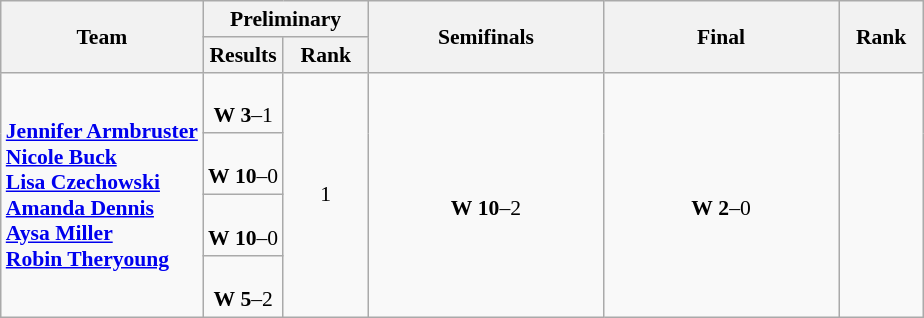<table class="wikitable" style="text-align:left; font-size:90%">
<tr>
<th rowspan=2>Team</th>
<th colspan=2>Preliminary</th>
<th rowspan=2 width=150>Semifinals</th>
<th rowspan=2 width=150>Final</th>
<th rowspan=2 width=50>Rank</th>
</tr>
<tr>
<th>Results</th>
<th width=50>Rank</th>
</tr>
<tr>
<td rowspan=4><strong><a href='#'>Jennifer Armbruster</a><br><a href='#'>Nicole Buck</a><br><a href='#'>Lisa Czechowski</a><br><a href='#'>Amanda Dennis</a><br><a href='#'>Aysa Miller</a><br><a href='#'>Robin Theryoung</a></strong></td>
<td align=center><br><strong>W</strong> <strong>3</strong>–1</td>
<td rowspan=4 align=center>1</td>
<td rowspan=4 align=center><br> <strong>W</strong> <strong>10</strong>–2</td>
<td rowspan=4 align=center> <br> <strong>W</strong> <strong>2</strong>–0</td>
<td rowspan=4 align=center></td>
</tr>
<tr>
<td align=center><br><strong>W</strong> <strong>10</strong>–0</td>
</tr>
<tr>
<td align=center><br><strong>W</strong> <strong>10</strong>–0</td>
</tr>
<tr>
<td align=center><br><strong>W</strong> <strong>5</strong>–2</td>
</tr>
</table>
